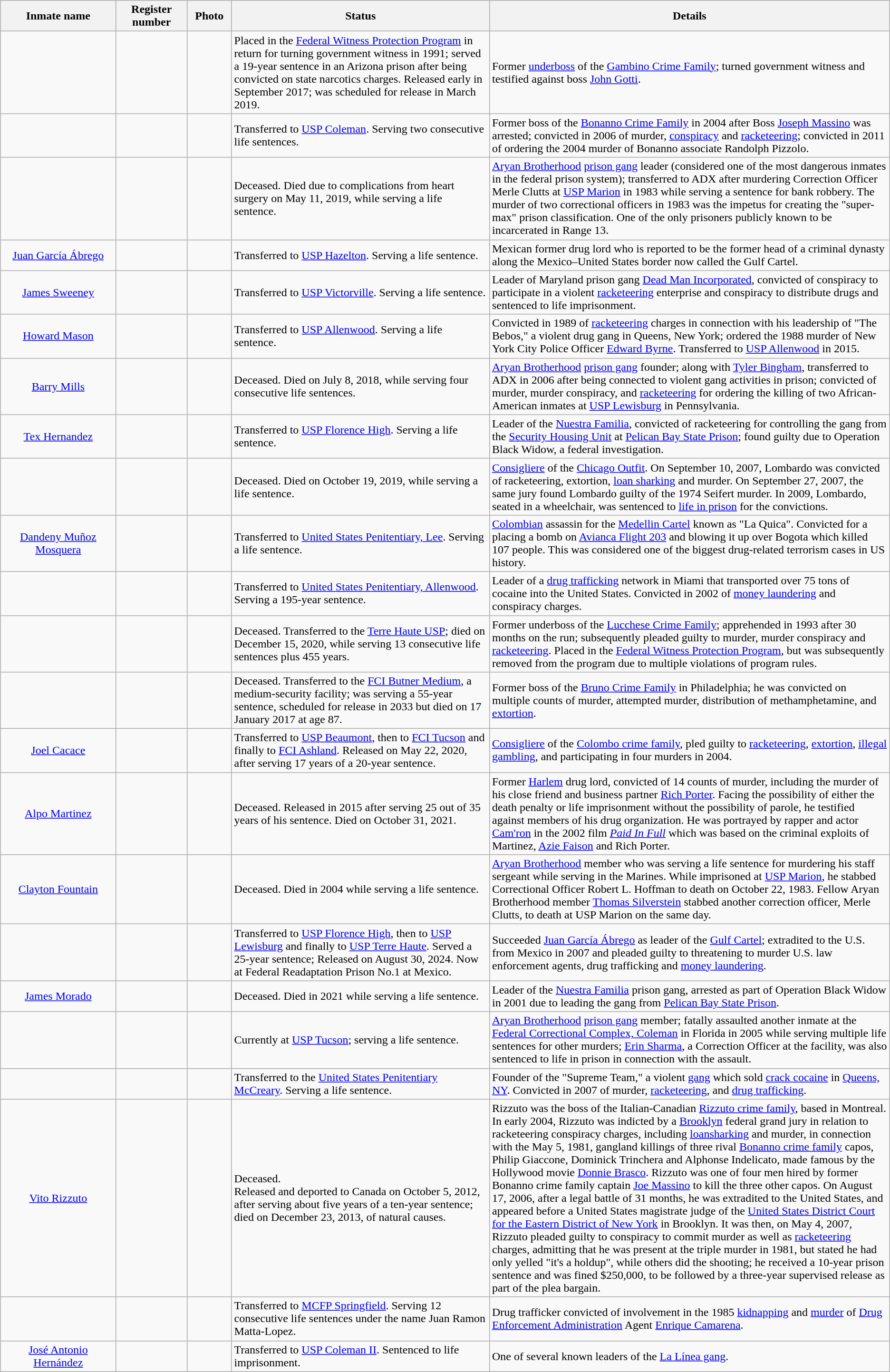<table class="wikitable sortable">
<tr>
<th width=13%>Inmate name</th>
<th width=8%>Register number</th>
<th width=5%>Photo</th>
<th width="29%">Status</th>
<th width=50%>Details</th>
</tr>
<tr>
<td style="text-align:center;"></td>
<td align="center"></td>
<td style="text-align:center;"></td>
<td>Placed in the <a href='#'>Federal Witness Protection Program</a> in return for turning government witness in 1991; served a 19-year sentence in an Arizona prison after being convicted on state narcotics charges. Released early in September 2017; was scheduled for release in March 2019.</td>
<td>Former <a href='#'>underboss</a> of the <a href='#'>Gambino Crime Family</a>; turned government witness and testified against boss <a href='#'>John Gotti</a>.</td>
</tr>
<tr>
<td style="text-align:center;"></td>
<td style="text-align:center;"></td>
<td style="text-align:center;"></td>
<td>Transferred to <a href='#'>USP Coleman</a>. Serving two consecutive life sentences.</td>
<td>Former boss of the <a href='#'>Bonanno Crime Family</a> in 2004 after Boss <a href='#'>Joseph Massino</a> was arrested; convicted in 2006 of murder, <a href='#'>conspiracy</a> and <a href='#'>racketeering</a>; convicted in 2011 of ordering the 2004 murder of Bonanno associate Randolph Pizzolo.</td>
</tr>
<tr>
<td style="text-align:center;"></td>
<td style="text-align:center;"> </td>
<td style="text-align:center;"></td>
<td>Deceased. Died due to complications from heart surgery on May 11, 2019, while serving a life sentence.</td>
<td><a href='#'>Aryan Brotherhood</a> <a href='#'>prison gang</a> leader (considered one of the most dangerous inmates in the federal prison system); transferred to ADX after murdering Correction Officer Merle Clutts at <a href='#'>USP Marion</a> in 1983 while serving a sentence for bank robbery. The murder of two correctional officers in 1983 was the impetus for creating the "super-max" prison classification. One of the only prisoners publicly known to be incarcerated in Range 13.</td>
</tr>
<tr>
<td style="text-align:center;"><a href='#'>Juan García Ábrego</a></td>
<td style="text-align:center;"></td>
<td style="text-align:center;"></td>
<td>Transferred to <a href='#'>USP Hazelton</a>. Serving a life sentence.</td>
<td>Mexican former drug lord who is reported to be the former head of a criminal dynasty along the Mexico–United States border now called the Gulf Cartel.</td>
</tr>
<tr>
<td style="text-align:center;"><a href='#'>James Sweeney</a></td>
<td style="text-align:center;"></td>
<td></td>
<td>Transferred to <a href='#'>USP Victorville</a>. Serving a life sentence.</td>
<td>Leader of Maryland prison gang <a href='#'>Dead Man Incorporated</a>, convicted of conspiracy to participate in a violent <a href='#'>racketeering</a> enterprise and conspiracy to distribute drugs and sentenced to life imprisonment.</td>
</tr>
<tr>
<td style="text-align:center;"><a href='#'>Howard Mason</a></td>
<td style="text-align:center;"></td>
<td></td>
<td>Transferred to <a href='#'>USP Allenwood</a>. Serving a life sentence.</td>
<td>Convicted in 1989 of <a href='#'>racketeering</a> charges in connection with his leadership of "The Bebos," a violent drug gang in Queens, New York; ordered the 1988 murder of New York City Police Officer <a href='#'>Edward Byrne</a>. Transferred to <a href='#'>USP Allenwood</a> in 2015.</td>
</tr>
<tr>
<td style="text-align:center;"><a href='#'>Barry Mills</a></td>
<td style="text-align:center;"> </td>
<td style="text-align:center;"></td>
<td>Deceased. Died on July 8, 2018, while serving four consecutive life sentences.</td>
<td><a href='#'>Aryan Brotherhood</a> <a href='#'>prison gang</a> founder; along with <a href='#'>Tyler Bingham</a>, transferred to ADX in 2006 after being connected to violent gang activities in prison; convicted of murder, murder conspiracy, and <a href='#'>racketeering</a> for ordering the killing of two African-American inmates at <a href='#'>USP Lewisburg</a> in Pennsylvania.</td>
</tr>
<tr>
<td style="text-align:center;"><a href='#'>Tex Hernandez</a></td>
<td style="text-align:center;"></td>
<td style="text-align:center;"></td>
<td>Transferred to <a href='#'>USP Florence High</a>. Serving a life sentence.</td>
<td>Leader of the <a href='#'>Nuestra Familia</a>, convicted of racketeering for controlling the gang from the <a href='#'>Security Housing Unit</a> at <a href='#'>Pelican Bay State Prison</a>; found guilty due to Operation Black Widow, a federal investigation.</td>
</tr>
<tr>
<td style="text-align:center;"></td>
<td align="center"></td>
<td style="text-align:center;"></td>
<td>Deceased. Died on October 19, 2019, while serving a life sentence.</td>
<td><a href='#'>Consigliere</a> of the <a href='#'>Chicago Outfit</a>. On September 10, 2007, Lombardo was convicted of racketeering, extortion, <a href='#'>loan sharking</a> and murder. On September 27, 2007, the same jury found Lombardo guilty of the 1974 Seifert murder. In 2009, Lombardo, seated in a wheelchair, was sentenced to <a href='#'>life in prison</a> for the convictions.</td>
</tr>
<tr>
<td style="text-align:center;"><a href='#'>Dandeny Muñoz Mosquera</a></td>
<td style="text-align:center;"></td>
<td style="text-align:center;"></td>
<td>Transferred to <a href='#'>United States Penitentiary, Lee</a>. Serving a life sentence.</td>
<td><a href='#'>Colombian</a> assassin for the <a href='#'>Medellin Cartel</a> known as "La Quica". Convicted for a placing a bomb on <a href='#'>Avianca Flight 203</a> and blowing it up over Bogota which killed 107 people. This was considered one of the biggest drug-related terrorism cases in US history.</td>
</tr>
<tr>
<td style="text-align:center;"></td>
<td style="text-align:center;"></td>
<td></td>
<td>Transferred to <a href='#'>United States Penitentiary, Allenwood</a>. Serving a 195-year sentence.</td>
<td>Leader of a <a href='#'>drug trafficking</a> network in Miami that transported over 75 tons of cocaine into the United States. Convicted in 2002 of <a href='#'>money laundering</a> and conspiracy charges.</td>
</tr>
<tr>
<td style="text-align:center;"></td>
<td style="text-align:center;"></td>
<td style="text-align:center;"></td>
<td>Deceased. Transferred to the <a href='#'>Terre Haute USP</a>; died on December 15, 2020, while serving 13 consecutive life sentences plus 455 years.</td>
<td>Former underboss of the <a href='#'>Lucchese Crime Family</a>; apprehended in 1993 after 30 months on the run; subsequently pleaded guilty to murder, murder conspiracy and <a href='#'>racketeering</a>. Placed in the <a href='#'>Federal Witness Protection Program</a>, but was subsequently removed from the program due to multiple violations of program rules.</td>
</tr>
<tr>
<td style="text-align:center;"></td>
<td align="center"></td>
<td style="text-align:center;"></td>
<td>Deceased. Transferred to the <a href='#'>FCI Butner Medium</a>, a medium-security facility; was serving a 55-year sentence, scheduled for release in 2033 but died on 17 January 2017 at age 87.</td>
<td>Former boss of the <a href='#'>Bruno Crime Family</a> in Philadelphia; he was convicted on multiple counts of murder, attempted murder, distribution of methamphetamine, and <a href='#'>extortion</a>.</td>
</tr>
<tr>
<td style="text-align:center;"><a href='#'>Joel Cacace</a></td>
<td style="text-align:center;"></td>
<td style="text-align:center;"></td>
<td>Transferred to <a href='#'>USP Beaumont</a>, then to <a href='#'>FCI Tucson</a> and finally to <a href='#'>FCI Ashland</a>. Released on May 22, 2020, after serving 17 years of a 20-year sentence.</td>
<td><a href='#'>Consigliere</a> of the <a href='#'>Colombo crime family</a>, pled guilty to <a href='#'>racketeering</a>, <a href='#'>extortion</a>, <a href='#'>illegal gambling</a>, and participating in four murders in 2004.</td>
</tr>
<tr>
<td style="text-align:center;"><a href='#'>Alpo Martinez</a></td>
<td style="text-align:center;"></td>
<td></td>
<td>Deceased. Released in 2015 after serving 25 out of 35 years of his sentence. Died on October 31, 2021.</td>
<td>Former <a href='#'>Harlem</a> drug lord, convicted of 14 counts of murder, including the murder of his close friend and business partner <a href='#'>Rich Porter</a>. Facing the possibility of either the death penalty or life imprisonment without the possibility of parole, he testified against members of his drug organization. He was portrayed by rapper and actor <a href='#'>Cam'ron</a> in the 2002 film <em><a href='#'>Paid In Full</a></em> which was based on the criminal exploits of Martinez, <a href='#'>Azie Faison</a> and Rich Porter.</td>
</tr>
<tr>
<td style="text-align:center;"><a href='#'>Clayton Fountain</a></td>
<td style="text-align:center;"></td>
<td style="text-align:center;"></td>
<td>Deceased. Died in 2004 while serving a life sentence.</td>
<td><a href='#'>Aryan Brotherhood</a> member who was serving a life sentence for murdering his staff sergeant while serving in the Marines. While imprisoned at <a href='#'>USP Marion</a>, he stabbed Correctional Officer Robert L. Hoffman to death on October 22, 1983. Fellow Aryan Brotherhood member <a href='#'>Thomas Silverstein</a> stabbed another correction officer, Merle Clutts, to death at USP Marion on the same day.</td>
</tr>
<tr>
<td style="text-align:center;"></td>
<td style="text-align:center;"> </td>
<td style="text-align:center;"></td>
<td>Transferred to <a href='#'>USP Florence High</a>, then to <a href='#'>USP Lewisburg</a> and finally to <a href='#'>USP Terre Haute</a>. Served a 25-year sentence; Released on August 30, 2024. Now at Federal Readaptation Prison No.1 at Mexico.</td>
<td>Succeeded <a href='#'>Juan García Ábrego</a> as leader of the <a href='#'>Gulf Cartel</a>; extradited to the U.S. from Mexico in 2007 and pleaded guilty to threatening to murder U.S. law enforcement agents, drug trafficking and <a href='#'>money laundering</a>.</td>
</tr>
<tr>
<td style="text-align:center;"><a href='#'>James Morado</a></td>
<td style="text-align:center;"></td>
<td></td>
<td>Deceased. Died in 2021 while serving a life sentence.</td>
<td>Leader of the <a href='#'>Nuestra Familia</a> prison gang, arrested as part of Operation Black Widow in 2001 due to leading the gang from <a href='#'>Pelican Bay State Prison</a>.</td>
</tr>
<tr>
<td style="text-align:center;"></td>
<td align="center"></td>
<td></td>
<td>Currently at <a href='#'>USP Tucson</a>; serving a life sentence.</td>
<td><a href='#'>Aryan Brotherhood</a> <a href='#'>prison gang</a> member; fatally assaulted another inmate at the <a href='#'>Federal Correctional Complex, Coleman</a> in Florida in 2005 while serving multiple life sentences for other murders;  <a href='#'>Erin Sharma</a>, a Correction Officer at the facility, was also sentenced to life in prison in connection with the assault.</td>
</tr>
<tr>
<td style="text-align:center;"></td>
<td align="center"></td>
<td></td>
<td>Transferred to the <a href='#'>United States Penitentiary McCreary</a>. Serving a life sentence.</td>
<td>Founder of the "Supreme Team," a violent <a href='#'>gang</a> which sold <a href='#'>crack cocaine</a> in <a href='#'>Queens, NY</a>. Convicted in 2007 of murder, <a href='#'>racketeering</a>, and <a href='#'>drug trafficking</a>.</td>
</tr>
<tr>
<td style="text-align:center;"><a href='#'>Vito Rizzuto</a></td>
<td style="text-align:center;"></td>
<td></td>
<td>Deceased.<br>Released and deported to Canada on October 5, 2012, after serving about five years of a ten-year sentence; died on December 23, 2013, of natural causes.</td>
<td>Rizzuto was the boss of the Italian-Canadian <a href='#'>Rizzuto crime family</a>, based in Montreal. In early 2004, Rizzuto was indicted by a <a href='#'>Brooklyn</a> federal grand jury in relation to racketeering conspiracy charges, including <a href='#'>loansharking</a> and murder, in connection with the May 5, 1981, gangland killings of three rival <a href='#'>Bonanno  crime family</a> capos, Philip Giaccone, Dominick Trinchera and Alphonse Indelicato, made famous by the Hollywood movie <a href='#'>Donnie Brasco</a>. Rizzuto was one of four men hired by former Bonanno crime family captain <a href='#'>Joe Massino</a> to kill the three other capos. On August 17, 2006, after a legal battle of 31 months, he was extradited to the United States, and appeared before a United States magistrate judge of the <a href='#'>United States District Court for the Eastern District of New York</a> in Brooklyn. It was then, on May 4, 2007, Rizzuto pleaded guilty to conspiracy to commit murder as well as <a href='#'>racketeering</a> charges, admitting that he was present at the triple murder in 1981, but stated he had only yelled "it's a holdup", while others did the shooting; he received a 10-year prison sentence and was fined $250,000, to be followed by a three-year supervised release as part of the plea bargain.</td>
</tr>
<tr>
<td style="text-align:center;"></td>
<td align="center"> </td>
<td></td>
<td>Transferred to <a href='#'>MCFP Springfield</a>. Serving 12 consecutive life sentences under the name Juan Ramon Matta-Lopez.</td>
<td>Drug trafficker convicted of involvement in the 1985 <a href='#'>kidnapping</a> and <a href='#'>murder</a> of <a href='#'>Drug Enforcement Administration</a> Agent <a href='#'>Enrique Camarena</a>.</td>
</tr>
<tr>
<td style="text-align:center;"><a href='#'>José Antonio Hernández</a></td>
<td align="center"></td>
<td></td>
<td>Transferred to <a href='#'>USP Coleman II</a>. Sentenced to life imprisonment.</td>
<td>One of several known leaders of the <a href='#'>La Línea gang</a>.</td>
</tr>
</table>
